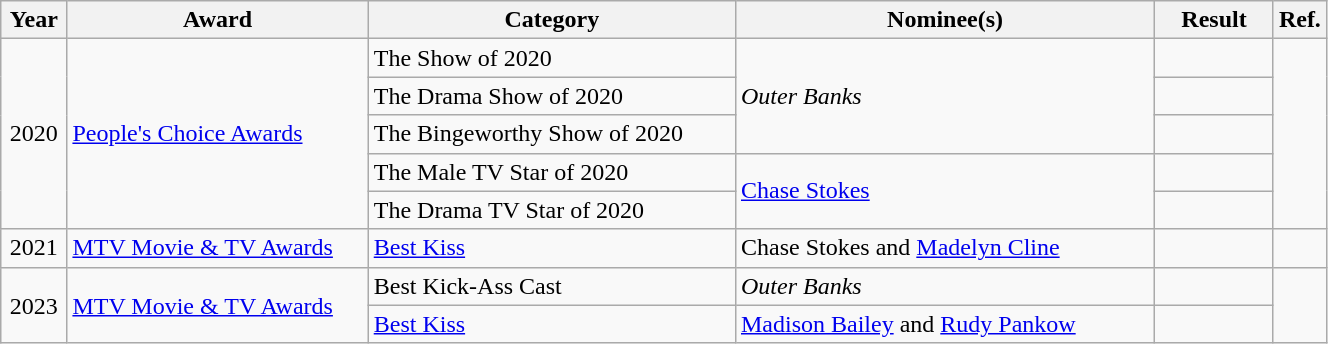<table class="wikitable sortable" style="width:70%;">
<tr>
<th style="width:5%;">Year</th>
<th style="width:23%;">Award</th>
<th style="width:28%;">Category</th>
<th style="width:32%;">Nominee(s)</th>
<th style="width:9%;">Result</th>
<th style="width:3%;">Ref.</th>
</tr>
<tr>
<td rowspan="5" style="text-align:center;">2020</td>
<td rowspan="5"><a href='#'>People's Choice Awards</a></td>
<td>The Show of 2020</td>
<td rowspan="3"><em>Outer Banks</em></td>
<td></td>
<td rowspan="5" style="text-align:center;"></td>
</tr>
<tr>
<td>The Drama Show of 2020</td>
<td></td>
</tr>
<tr>
<td>The Bingeworthy Show of 2020</td>
<td></td>
</tr>
<tr>
<td>The Male TV Star of 2020</td>
<td rowspan="2"><a href='#'>Chase Stokes</a></td>
<td></td>
</tr>
<tr>
<td>The Drama TV Star of 2020</td>
<td></td>
</tr>
<tr>
<td rowspan="1" style="text-align:center;">2021</td>
<td><a href='#'>MTV Movie & TV Awards</a></td>
<td><a href='#'>Best Kiss</a></td>
<td>Chase Stokes and <a href='#'>Madelyn Cline</a></td>
<td></td>
<td style="text-align:center;"></td>
</tr>
<tr>
<td rowspan="2" style="text-align:center;">2023</td>
<td rowspan="2"><a href='#'>MTV Movie & TV Awards</a></td>
<td>Best Kick-Ass Cast</td>
<td><em>Outer Banks</em></td>
<td></td>
<td rowspan="2" style="text-align:center;"></td>
</tr>
<tr>
<td><a href='#'>Best Kiss</a></td>
<td><a href='#'>Madison Bailey</a> and <a href='#'>Rudy Pankow</a></td>
<td></td>
</tr>
</table>
